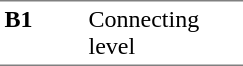<table border=0 cellspacing=0 cellpadding=3>
<tr>
<td style="border-bottom:solid 1px gray;border-top:solid 1px gray;" width=50 valign=top><strong>B1</strong></td>
<td style="border-top:solid 1px gray;border-bottom:solid 1px gray;" width=100 valign=top>Connecting level</td>
</tr>
</table>
